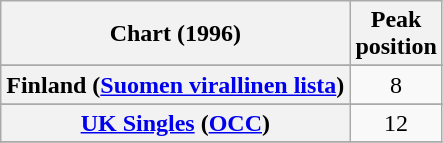<table class="wikitable sortable plainrowheaders">
<tr>
<th scope="col">Chart (1996)</th>
<th scope="col">Peak<br>position</th>
</tr>
<tr>
</tr>
<tr>
</tr>
<tr>
</tr>
<tr>
</tr>
<tr>
<th scope="row">Finland (<a href='#'>Suomen virallinen lista</a>)</th>
<td align="center">8</td>
</tr>
<tr>
</tr>
<tr>
</tr>
<tr>
</tr>
<tr>
</tr>
<tr>
</tr>
<tr>
</tr>
<tr>
<th scope="row"><a href='#'>UK Singles</a> (<a href='#'>OCC</a>)</th>
<td align="center">12</td>
</tr>
<tr>
</tr>
</table>
